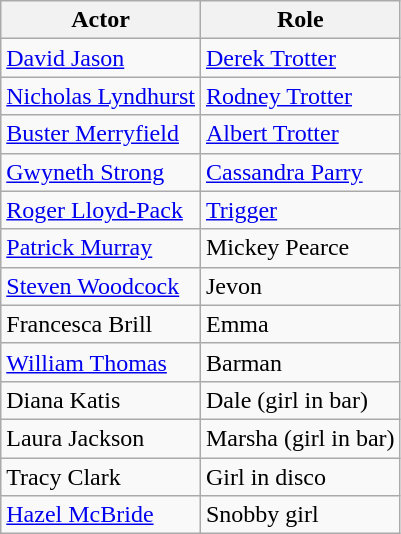<table class="wikitable">
<tr>
<th>Actor</th>
<th>Role</th>
</tr>
<tr>
<td><a href='#'>David Jason</a></td>
<td><a href='#'>Derek Trotter</a></td>
</tr>
<tr>
<td><a href='#'>Nicholas Lyndhurst</a></td>
<td><a href='#'>Rodney Trotter</a></td>
</tr>
<tr>
<td><a href='#'>Buster Merryfield</a></td>
<td><a href='#'>Albert Trotter</a></td>
</tr>
<tr>
<td><a href='#'>Gwyneth Strong</a></td>
<td><a href='#'>Cassandra Parry</a></td>
</tr>
<tr>
<td><a href='#'>Roger Lloyd-Pack</a></td>
<td><a href='#'>Trigger</a></td>
</tr>
<tr>
<td><a href='#'>Patrick Murray</a></td>
<td>Mickey Pearce</td>
</tr>
<tr>
<td><a href='#'>Steven Woodcock</a></td>
<td>Jevon</td>
</tr>
<tr>
<td>Francesca Brill</td>
<td>Emma</td>
</tr>
<tr>
<td><a href='#'>William Thomas</a></td>
<td>Barman</td>
</tr>
<tr>
<td>Diana Katis</td>
<td>Dale (girl in bar)</td>
</tr>
<tr>
<td>Laura Jackson</td>
<td>Marsha (girl in bar)</td>
</tr>
<tr>
<td>Tracy Clark</td>
<td>Girl in disco</td>
</tr>
<tr>
<td><a href='#'>Hazel McBride</a></td>
<td>Snobby girl</td>
</tr>
</table>
